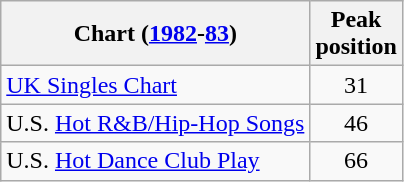<table class="wikitable sortable">
<tr>
<th align="left">Chart (<a href='#'>1982</a>-<a href='#'>83</a>)</th>
<th align="center">Peak<br>position</th>
</tr>
<tr>
<td align="left"><a href='#'>UK Singles Chart</a></td>
<td align="center">31</td>
</tr>
<tr>
<td align="left">U.S. <a href='#'>Hot R&B/Hip-Hop Songs</a></td>
<td align="center">46</td>
</tr>
<tr>
<td align="left">U.S. <a href='#'>Hot Dance Club Play</a></td>
<td align="center">66</td>
</tr>
</table>
